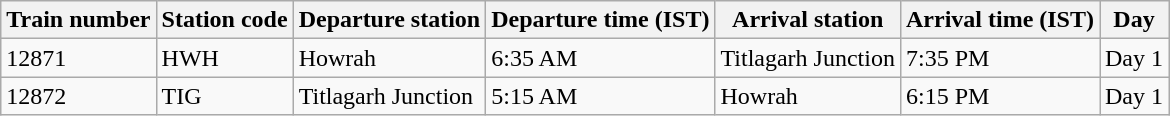<table class="wikitable">
<tr>
<th>Train number</th>
<th>Station code</th>
<th>Departure station</th>
<th>Departure time (IST)</th>
<th>Arrival station</th>
<th>Arrival time (IST)</th>
<th>Day</th>
</tr>
<tr>
<td>12871</td>
<td>HWH</td>
<td>Howrah</td>
<td>6:35 AM</td>
<td>Titlagarh Junction</td>
<td>7:35 PM</td>
<td>Day 1</td>
</tr>
<tr>
<td>12872</td>
<td>TIG</td>
<td>Titlagarh Junction</td>
<td>5:15 AM</td>
<td>Howrah</td>
<td>6:15 PM</td>
<td>Day 1</td>
</tr>
</table>
